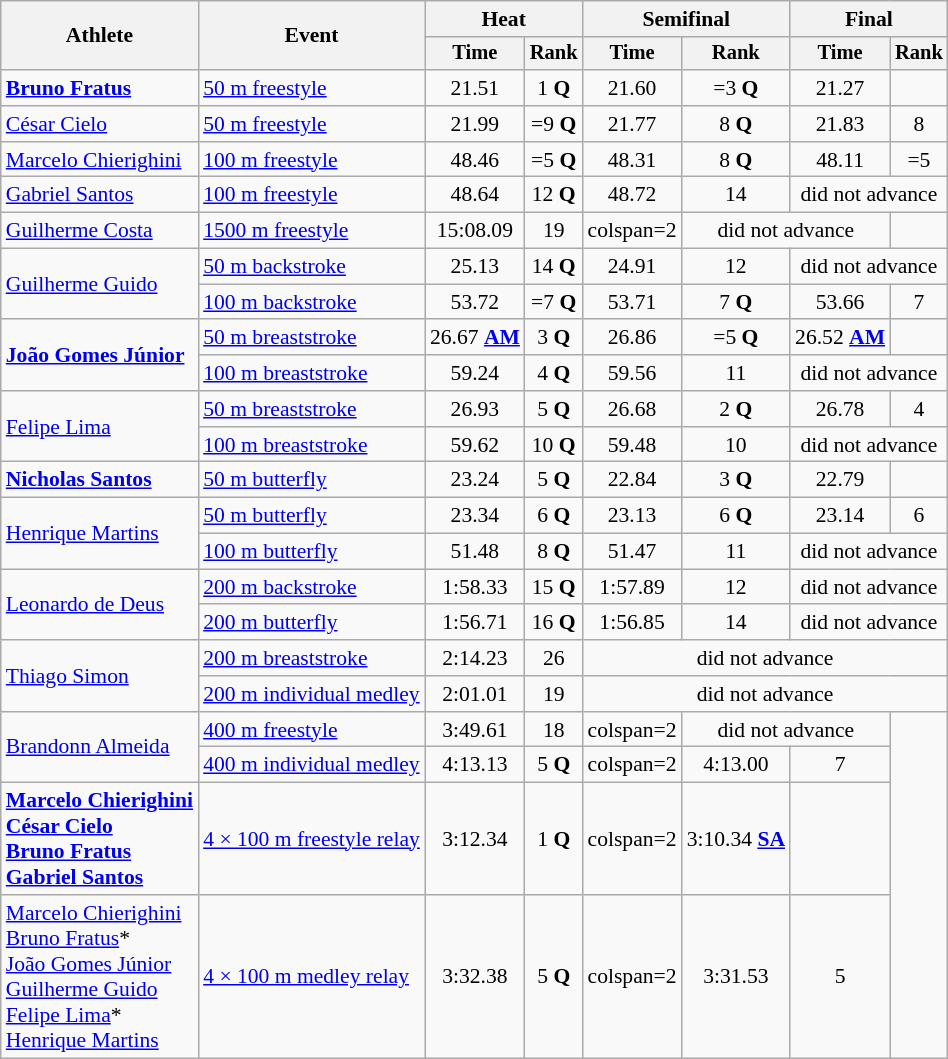<table class=wikitable style="font-size:90%">
<tr>
<th rowspan="2">Athlete</th>
<th rowspan="2">Event</th>
<th colspan="2">Heat</th>
<th colspan="2">Semifinal</th>
<th colspan="2">Final</th>
</tr>
<tr style="font-size:95%">
<th>Time</th>
<th>Rank</th>
<th>Time</th>
<th>Rank</th>
<th>Time</th>
<th>Rank</th>
</tr>
<tr align=center>
<td align=left><strong><a href='#'>Bruno Fratus</a></strong></td>
<td align=left><a href='#'>50 m freestyle</a></td>
<td>21.51</td>
<td>1 <strong>Q</strong></td>
<td>21.60</td>
<td>=3 <strong>Q</strong></td>
<td>21.27</td>
<td></td>
</tr>
<tr align=center>
<td align=left><a href='#'>César Cielo</a></td>
<td align=left><a href='#'>50 m freestyle</a></td>
<td>21.99</td>
<td>=9 <strong>Q</strong></td>
<td>21.77</td>
<td>8 <strong>Q</strong></td>
<td>21.83</td>
<td>8</td>
</tr>
<tr align=center>
<td align=left><a href='#'>Marcelo Chierighini</a></td>
<td align=left><a href='#'>100 m freestyle</a></td>
<td>48.46</td>
<td>=5 <strong>Q</strong></td>
<td>48.31</td>
<td>8 <strong>Q</strong></td>
<td>48.11</td>
<td>=5</td>
</tr>
<tr align=center>
<td align=left><a href='#'>Gabriel Santos</a></td>
<td align=left><a href='#'>100 m freestyle</a></td>
<td>48.64</td>
<td>12 <strong>Q</strong></td>
<td>48.72</td>
<td>14</td>
<td colspan=2>did not advance</td>
</tr>
<tr align=center>
<td align=left><a href='#'>Guilherme Costa</a></td>
<td align=left><a href='#'>1500 m freestyle</a></td>
<td>15:08.09</td>
<td>19</td>
<td>colspan=2 </td>
<td colspan=2>did not advance</td>
</tr>
<tr align=center>
<td align=left rowspan=2><a href='#'>Guilherme Guido</a></td>
<td align=left><a href='#'>50 m backstroke</a></td>
<td>25.13</td>
<td>14 <strong>Q</strong></td>
<td>24.91</td>
<td>12</td>
<td colspan=2>did not advance</td>
</tr>
<tr align=center>
<td align=left><a href='#'>100 m backstroke</a></td>
<td>53.72</td>
<td>=7 <strong>Q</strong></td>
<td>53.71</td>
<td>7 <strong>Q</strong></td>
<td>53.66</td>
<td>7</td>
</tr>
<tr align=center>
<td align=left rowspan=2><strong><a href='#'>João Gomes Júnior</a></strong></td>
<td align=left><a href='#'>50 m breaststroke</a></td>
<td>26.67 <strong><a href='#'>AM</a></strong></td>
<td>3 <strong>Q</strong></td>
<td>26.86</td>
<td>=5 <strong>Q</strong></td>
<td>26.52 <strong><a href='#'>AM</a></strong></td>
<td></td>
</tr>
<tr align=center>
<td align=left><a href='#'>100 m breaststroke</a></td>
<td>59.24</td>
<td>4 <strong>Q</strong></td>
<td>59.56</td>
<td>11</td>
<td colspan=2>did not advance</td>
</tr>
<tr align=center>
<td align=left rowspan=2><a href='#'>Felipe Lima</a></td>
<td align=left><a href='#'>50 m breaststroke</a></td>
<td>26.93</td>
<td>5 <strong>Q</strong></td>
<td>26.68</td>
<td>2 <strong>Q</strong></td>
<td>26.78</td>
<td>4</td>
</tr>
<tr align=center>
<td align=left><a href='#'>100 m breaststroke</a></td>
<td>59.62</td>
<td>10 <strong>Q</strong></td>
<td>59.48</td>
<td>10</td>
<td colspan=2>did not advance</td>
</tr>
<tr align=center>
<td align=left><strong><a href='#'>Nicholas Santos</a></strong></td>
<td align=left><a href='#'>50 m butterfly</a></td>
<td>23.24</td>
<td>5 <strong>Q</strong></td>
<td>22.84</td>
<td>3 <strong>Q</strong></td>
<td>22.79</td>
<td></td>
</tr>
<tr align=center>
<td align=left rowspan=2><a href='#'>Henrique Martins</a></td>
<td align=left><a href='#'>50 m butterfly</a></td>
<td>23.34</td>
<td>6 <strong>Q</strong></td>
<td>23.13</td>
<td>6 <strong>Q</strong></td>
<td>23.14</td>
<td>6</td>
</tr>
<tr align=center>
<td align=left><a href='#'>100 m butterfly</a></td>
<td>51.48</td>
<td>8 <strong>Q</strong></td>
<td>51.47</td>
<td>11</td>
<td colspan=2>did not advance</td>
</tr>
<tr align=center>
<td align=left rowspan=2><a href='#'>Leonardo de Deus</a></td>
<td align=left><a href='#'>200 m backstroke</a></td>
<td>1:58.33</td>
<td>15 <strong>Q</strong></td>
<td>1:57.89</td>
<td>12</td>
<td colspan=2>did not advance</td>
</tr>
<tr align=center>
<td align=left><a href='#'>200 m butterfly</a></td>
<td>1:56.71</td>
<td>16 <strong>Q</strong></td>
<td>1:56.85</td>
<td>14</td>
<td colspan=2>did not advance</td>
</tr>
<tr align=center>
<td align=left rowspan=2><a href='#'>Thiago Simon</a></td>
<td align=left><a href='#'>200 m breaststroke</a></td>
<td>2:14.23</td>
<td>26</td>
<td colspan=4>did not advance</td>
</tr>
<tr align=center>
<td align=left><a href='#'>200 m individual medley</a></td>
<td>2:01.01</td>
<td>19</td>
<td colspan=4>did not advance</td>
</tr>
<tr align=center>
<td align=left rowspan=2><a href='#'>Brandonn Almeida</a></td>
<td align=left><a href='#'>400 m freestyle</a></td>
<td>3:49.61</td>
<td>18</td>
<td>colspan=2 </td>
<td colspan=2>did not advance</td>
</tr>
<tr align=center>
<td align=left><a href='#'>400 m individual medley</a></td>
<td>4:13.13</td>
<td>5 <strong>Q</strong></td>
<td>colspan=2 </td>
<td>4:13.00</td>
<td>7</td>
</tr>
<tr align=center>
<td align=left><strong><a href='#'>Marcelo Chierighini</a><br><a href='#'>César Cielo</a><br><a href='#'>Bruno Fratus</a><br><a href='#'>Gabriel Santos</a></strong></td>
<td align=left><a href='#'>4 × 100 m freestyle relay</a></td>
<td>3:12.34</td>
<td>1 <strong>Q</strong></td>
<td>colspan=2 </td>
<td>3:10.34 <strong><a href='#'>SA</a></strong></td>
<td></td>
</tr>
<tr align=center>
<td align=left><a href='#'>Marcelo Chierighini</a><br><a href='#'>Bruno Fratus</a>*<br><a href='#'>João Gomes Júnior</a><br><a href='#'>Guilherme Guido</a><br><a href='#'>Felipe Lima</a>*<br><a href='#'>Henrique Martins</a></td>
<td align=left><a href='#'>4 × 100 m medley relay</a></td>
<td>3:32.38</td>
<td>5 <strong>Q</strong></td>
<td>colspan=2 </td>
<td>3:31.53</td>
<td>5</td>
</tr>
</table>
